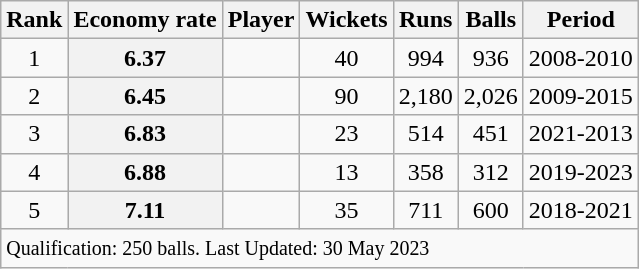<table class="wikitable">
<tr>
<th>Rank</th>
<th>Economy rate</th>
<th>Player</th>
<th>Wickets</th>
<th>Runs</th>
<th>Balls</th>
<th>Period</th>
</tr>
<tr>
<td align=center>1</td>
<th scope=row style=text-align:center;>6.37</th>
<td></td>
<td align=center>40</td>
<td align=center>994</td>
<td align=center>936</td>
<td>2008-2010</td>
</tr>
<tr>
<td align=center>2</td>
<th scope=row style=text-align:center;>6.45</th>
<td></td>
<td align=center>90</td>
<td align=center>2,180</td>
<td align=center>2,026</td>
<td>2009-2015</td>
</tr>
<tr>
<td align=center>3</td>
<th scope=row style=text-align:center;>6.83</th>
<td></td>
<td align=center>23</td>
<td align=center>514</td>
<td align=center>451</td>
<td>2021-2013</td>
</tr>
<tr>
<td align=center>4</td>
<th scope=row style=text-align:center;>6.88</th>
<td></td>
<td align=center>13</td>
<td align=center>358</td>
<td align=center>312</td>
<td>2019-2023</td>
</tr>
<tr>
<td align=center>5</td>
<th scope=row style=text-align:center;>7.11</th>
<td></td>
<td align=center>35</td>
<td align=center>711</td>
<td align=center>600</td>
<td>2018-2021</td>
</tr>
<tr class=sortbottom>
<td colspan=7><small>Qualification: 250 balls. Last Updated: 30 May 2023</small></td>
</tr>
</table>
